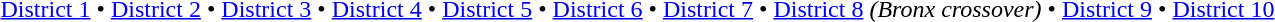<table id=toc class=toc summary=Contents>
<tr>
<td align=left><br><a href='#'>District 1</a> • <a href='#'>District 2</a> • <a href='#'>District 3</a> • <a href='#'>District 4</a> • <a href='#'>District 5</a> • <a href='#'>District 6</a> • <a href='#'>District 7</a> • <a href='#'>District 8</a> <em>(Bronx crossover)</em> • <a href='#'>District 9</a> • <a href='#'>District 10</a></td>
</tr>
</table>
